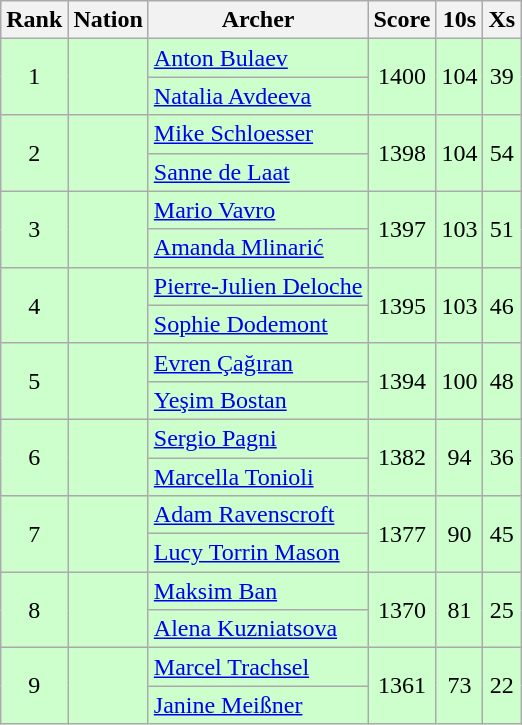<table class="wikitable sortable" style="text-align:center">
<tr>
<th>Rank</th>
<th>Nation</th>
<th>Archer</th>
<th>Score</th>
<th>10s</th>
<th>Xs</th>
</tr>
<tr bgcolor="#ccffcc">
<td rowspan="2">1</td>
<td align="left" rowspan="2"></td>
<td align="left"><a href='#'>Anton Bulaev</a></td>
<td rowspan="2">1400</td>
<td rowspan="2">104</td>
<td rowspan="2">39</td>
</tr>
<tr bgcolor="#ccffcc">
<td align="left"><a href='#'>Natalia Avdeeva</a></td>
</tr>
<tr bgcolor="#ccffcc">
<td rowspan="2">2</td>
<td align="left" rowspan="2"></td>
<td align="left"><a href='#'>Mike Schloesser</a></td>
<td rowspan="2">1398</td>
<td rowspan="2">104</td>
<td rowspan="2">54</td>
</tr>
<tr bgcolor="#ccffcc">
<td align="left"><a href='#'>Sanne de Laat</a></td>
</tr>
<tr bgcolor="#ccffcc">
<td rowspan="2">3</td>
<td align="left" rowspan="2"></td>
<td align="left"><a href='#'>Mario Vavro</a></td>
<td rowspan="2">1397</td>
<td rowspan="2">103</td>
<td rowspan="2">51</td>
</tr>
<tr bgcolor="#ccffcc">
<td align="left"><a href='#'>Amanda Mlinarić</a></td>
</tr>
<tr bgcolor="#ccffcc">
<td rowspan="2">4</td>
<td align="left" rowspan="2"></td>
<td align="left"><a href='#'>Pierre-Julien Deloche</a></td>
<td rowspan="2">1395</td>
<td rowspan="2">103</td>
<td rowspan="2">46</td>
</tr>
<tr bgcolor="#ccffcc">
<td align="left"><a href='#'>Sophie Dodemont</a></td>
</tr>
<tr bgcolor="#ccffcc">
<td rowspan="2">5</td>
<td align="left" rowspan="2"></td>
<td align="left"><a href='#'>Evren Çağıran</a></td>
<td rowspan="2">1394</td>
<td rowspan="2">100</td>
<td rowspan="2">48</td>
</tr>
<tr bgcolor="#ccffcc">
<td align="left"><a href='#'>Yeşim Bostan</a></td>
</tr>
<tr bgcolor="#ccffcc">
<td rowspan="2">6</td>
<td align="left" rowspan="2"></td>
<td align="left"><a href='#'>Sergio Pagni</a></td>
<td rowspan="2">1382</td>
<td rowspan="2">94</td>
<td rowspan="2">36</td>
</tr>
<tr bgcolor="#ccffcc">
<td align="left"><a href='#'>Marcella Tonioli</a></td>
</tr>
<tr bgcolor="#ccffcc">
<td rowspan="2">7</td>
<td align="left" rowspan="2"></td>
<td align="left"><a href='#'>Adam Ravenscroft</a></td>
<td rowspan="2">1377</td>
<td rowspan="2">90</td>
<td rowspan="2">45</td>
</tr>
<tr bgcolor="#ccffcc">
<td align="left"><a href='#'>Lucy Torrin Mason</a></td>
</tr>
<tr bgcolor="#ccffcc">
<td rowspan="2">8</td>
<td align="left" rowspan="2"></td>
<td align="left"><a href='#'>Maksim Ban</a></td>
<td rowspan="2">1370</td>
<td rowspan="2">81</td>
<td rowspan="2">25</td>
</tr>
<tr bgcolor="#ccffcc">
<td align="left"><a href='#'>Alena Kuzniatsova</a></td>
</tr>
<tr bgcolor="#ccffcc">
<td rowspan="2">9</td>
<td align="left" rowspan="2"></td>
<td align="left"><a href='#'>Marcel Trachsel</a></td>
<td rowspan="2">1361</td>
<td rowspan="2">73</td>
<td rowspan="2">22</td>
</tr>
<tr bgcolor="#ccffcc">
<td align="left"><a href='#'>Janine Meißner</a></td>
</tr>
</table>
